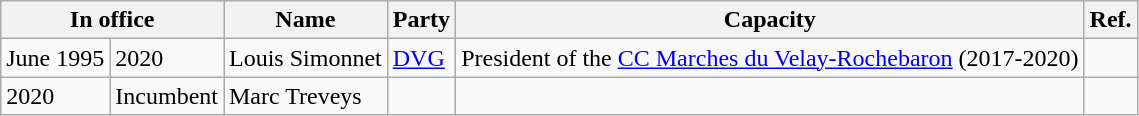<table class="wikitable">
<tr>
<th colspan="2">In office</th>
<th>Name</th>
<th>Party</th>
<th>Capacity</th>
<th>Ref.</th>
</tr>
<tr>
<td>June 1995</td>
<td>2020</td>
<td>Louis Simonnet</td>
<td><a href='#'>DVG</a></td>
<td>President of the <a href='#'>CC Marches du Velay-Rochebaron</a> (2017-2020)</td>
<td></td>
</tr>
<tr>
<td>2020</td>
<td>Incumbent</td>
<td>Marc Treveys</td>
<td></td>
<td></td>
<td></td>
</tr>
</table>
